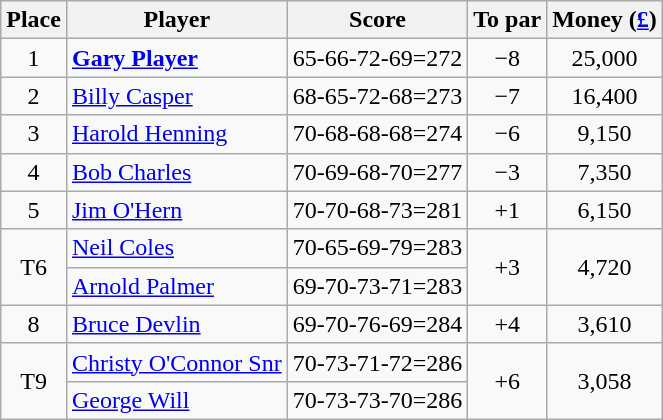<table class="wikitable">
<tr>
<th>Place</th>
<th>Player</th>
<th>Score</th>
<th>To par</th>
<th>Money (<a href='#'>£</a>)</th>
</tr>
<tr>
<td align=center>1</td>
<td> <strong><a href='#'>Gary Player</a></strong></td>
<td>65-66-72-69=272</td>
<td align=center>−8</td>
<td align=center>25,000</td>
</tr>
<tr>
<td align=center>2</td>
<td> <a href='#'>Billy Casper</a></td>
<td>68-65-72-68=273</td>
<td align=center>−7</td>
<td align=center>16,400</td>
</tr>
<tr>
<td align=center>3</td>
<td> <a href='#'>Harold Henning</a></td>
<td>70-68-68-68=274</td>
<td align=center>−6</td>
<td align=center>9,150</td>
</tr>
<tr>
<td align=center>4</td>
<td> <a href='#'>Bob Charles</a></td>
<td>70-69-68-70=277</td>
<td align=center>−3</td>
<td align=center>7,350</td>
</tr>
<tr>
<td align=center>5</td>
<td> <a href='#'>Jim O'Hern</a></td>
<td>70-70-68-73=281</td>
<td align=center>+1</td>
<td align=center>6,150</td>
</tr>
<tr>
<td rowspan=2 align=center>T6</td>
<td> <a href='#'>Neil Coles</a></td>
<td>70-65-69-79=283</td>
<td rowspan=2 align=center>+3</td>
<td rowspan=2 align=center>4,720</td>
</tr>
<tr>
<td> <a href='#'>Arnold Palmer</a></td>
<td>69-70-73-71=283</td>
</tr>
<tr>
<td align=center>8</td>
<td> <a href='#'>Bruce Devlin</a></td>
<td>69-70-76-69=284</td>
<td align=center>+4</td>
<td align=center>3,610</td>
</tr>
<tr>
<td rowspan=2 align=center>T9</td>
<td> <a href='#'>Christy O'Connor Snr</a></td>
<td>70-73-71-72=286</td>
<td rowspan=2 align=center>+6</td>
<td rowspan=2 align=center>3,058</td>
</tr>
<tr>
<td> <a href='#'>George Will</a></td>
<td>70-73-73-70=286</td>
</tr>
</table>
